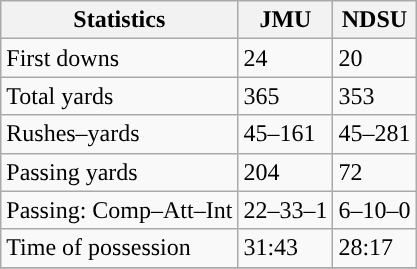<table class="wikitable" style="float: left;">
<tr>
<th>Statistics</th>
<th>JMU</th>
<th>NDSU</th>
</tr>
<tr>
<td>First downs</td>
<td>24</td>
<td>20</td>
</tr>
<tr>
<td>Total yards</td>
<td>365</td>
<td>353</td>
</tr>
<tr>
<td>Rushes–yards</td>
<td>45–161</td>
<td>45–281</td>
</tr>
<tr>
<td>Passing yards</td>
<td>204</td>
<td>72</td>
</tr>
<tr>
<td>Passing: Comp–Att–Int</td>
<td>22–33–1</td>
<td>6–10–0</td>
</tr>
<tr>
<td>Time of possession</td>
<td>31:43</td>
<td>28:17</td>
</tr>
<tr>
</tr>
</table>
